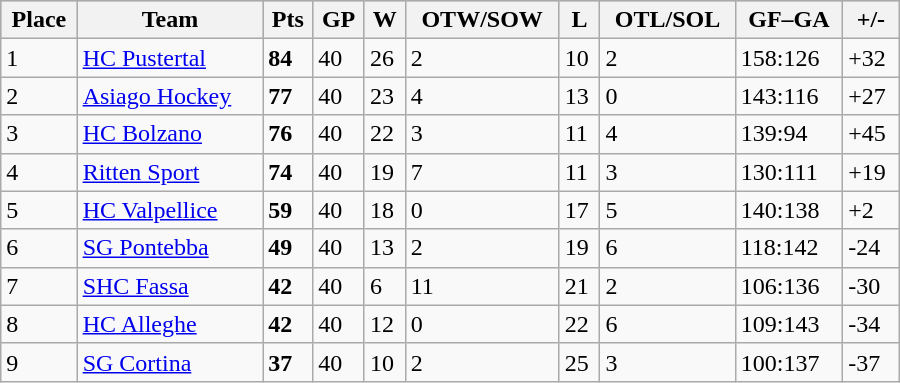<table class="wikitable" width="600px">
<tr style="background-color:#c0c0c0;">
<th>Place</th>
<th>Team</th>
<th>Pts</th>
<th>GP</th>
<th>W</th>
<th>OTW/SOW</th>
<th>L</th>
<th>OTL/SOL</th>
<th>GF–GA</th>
<th>+/-</th>
</tr>
<tr>
<td>1</td>
<td><a href='#'>HC Pustertal</a></td>
<td><strong>84</strong></td>
<td>40</td>
<td>26</td>
<td>2</td>
<td>10</td>
<td>2</td>
<td>158:126</td>
<td>+32</td>
</tr>
<tr>
<td>2</td>
<td><a href='#'>Asiago Hockey</a></td>
<td><strong>77</strong></td>
<td>40</td>
<td>23</td>
<td>4</td>
<td>13</td>
<td>0</td>
<td>143:116</td>
<td>+27</td>
</tr>
<tr>
<td>3</td>
<td><a href='#'>HC Bolzano</a></td>
<td><strong>76</strong></td>
<td>40</td>
<td>22</td>
<td>3</td>
<td>11</td>
<td>4</td>
<td>139:94</td>
<td>+45</td>
</tr>
<tr>
<td>4</td>
<td><a href='#'>Ritten Sport</a></td>
<td><strong>74</strong></td>
<td>40</td>
<td>19</td>
<td>7</td>
<td>11</td>
<td>3</td>
<td>130:111</td>
<td>+19</td>
</tr>
<tr>
<td>5</td>
<td><a href='#'>HC Valpellice</a></td>
<td><strong>59</strong></td>
<td>40</td>
<td>18</td>
<td>0</td>
<td>17</td>
<td>5</td>
<td>140:138</td>
<td>+2</td>
</tr>
<tr>
<td>6</td>
<td><a href='#'>SG Pontebba</a></td>
<td><strong>49</strong></td>
<td>40</td>
<td>13</td>
<td>2</td>
<td>19</td>
<td>6</td>
<td>118:142</td>
<td>-24</td>
</tr>
<tr>
<td>7</td>
<td><a href='#'>SHC Fassa</a></td>
<td><strong>42</strong></td>
<td>40</td>
<td>6</td>
<td>11</td>
<td>21</td>
<td>2</td>
<td>106:136</td>
<td>-30</td>
</tr>
<tr>
<td>8</td>
<td><a href='#'>HC Alleghe</a></td>
<td><strong>42</strong></td>
<td>40</td>
<td>12</td>
<td>0</td>
<td>22</td>
<td>6</td>
<td>109:143</td>
<td>-34</td>
</tr>
<tr>
<td>9</td>
<td><a href='#'>SG Cortina</a></td>
<td><strong>37</strong></td>
<td>40</td>
<td>10</td>
<td>2</td>
<td>25</td>
<td>3</td>
<td>100:137</td>
<td>-37</td>
</tr>
</table>
